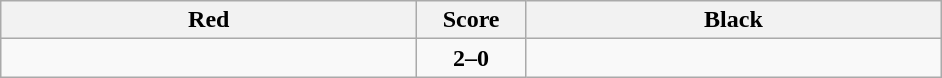<table class="wikitable" style="text-align: center;">
<tr>
<th align="right" width="270">Red</th>
<th width="65">Score</th>
<th align="left" width="270">Black</th>
</tr>
<tr>
<td align=left><strong></strong></td>
<td align=center><strong>2–0</strong></td>
<td align=left></td>
</tr>
</table>
